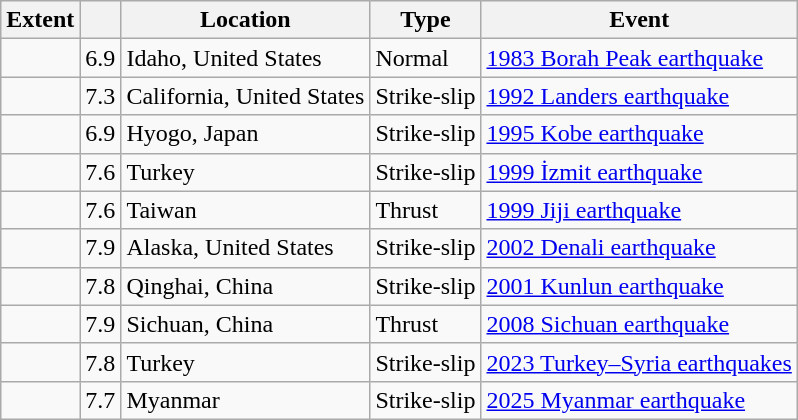<table class="wikitable sortable">
<tr>
<th>Extent</th>
<th></th>
<th>Location</th>
<th>Type</th>
<th>Event</th>
</tr>
<tr>
<td></td>
<td>6.9</td>
<td>Idaho, United States</td>
<td>Normal</td>
<td><a href='#'>1983 Borah Peak earthquake</a></td>
</tr>
<tr>
<td></td>
<td>7.3</td>
<td>California, United States</td>
<td>Strike-slip</td>
<td><a href='#'>1992 Landers earthquake</a></td>
</tr>
<tr>
<td></td>
<td>6.9</td>
<td>Hyogo, Japan</td>
<td>Strike-slip</td>
<td><a href='#'>1995 Kobe earthquake</a></td>
</tr>
<tr>
<td></td>
<td>7.6</td>
<td>Turkey</td>
<td>Strike-slip</td>
<td><a href='#'>1999 İzmit earthquake</a></td>
</tr>
<tr>
<td></td>
<td>7.6</td>
<td>Taiwan</td>
<td>Thrust</td>
<td><a href='#'>1999 Jiji earthquake</a></td>
</tr>
<tr>
<td></td>
<td>7.9</td>
<td>Alaska, United States</td>
<td>Strike-slip</td>
<td><a href='#'>2002 Denali earthquake</a></td>
</tr>
<tr>
<td></td>
<td>7.8</td>
<td>Qinghai, China</td>
<td>Strike-slip</td>
<td><a href='#'>2001 Kunlun earthquake</a></td>
</tr>
<tr>
<td></td>
<td>7.9</td>
<td>Sichuan, China</td>
<td>Thrust</td>
<td><a href='#'>2008 Sichuan earthquake</a></td>
</tr>
<tr>
<td></td>
<td>7.8</td>
<td>Turkey</td>
<td>Strike-slip</td>
<td><a href='#'>2023 Turkey–Syria earthquakes</a></td>
</tr>
<tr>
<td></td>
<td>7.7</td>
<td>Myanmar</td>
<td>Strike-slip</td>
<td><a href='#'>2025 Myanmar earthquake</a></td>
</tr>
</table>
